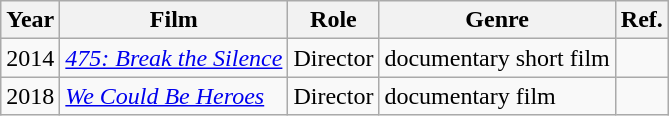<table class="wikitable">
<tr>
<th>Year</th>
<th>Film</th>
<th>Role</th>
<th>Genre</th>
<th>Ref.</th>
</tr>
<tr>
<td>2014</td>
<td><em><a href='#'>475: Break the Silence</a></em></td>
<td>Director</td>
<td>documentary short film</td>
<td></td>
</tr>
<tr>
<td>2018</td>
<td><em><a href='#'>We Could Be Heroes</a></em></td>
<td>Director</td>
<td>documentary film</td>
<td></td>
</tr>
</table>
